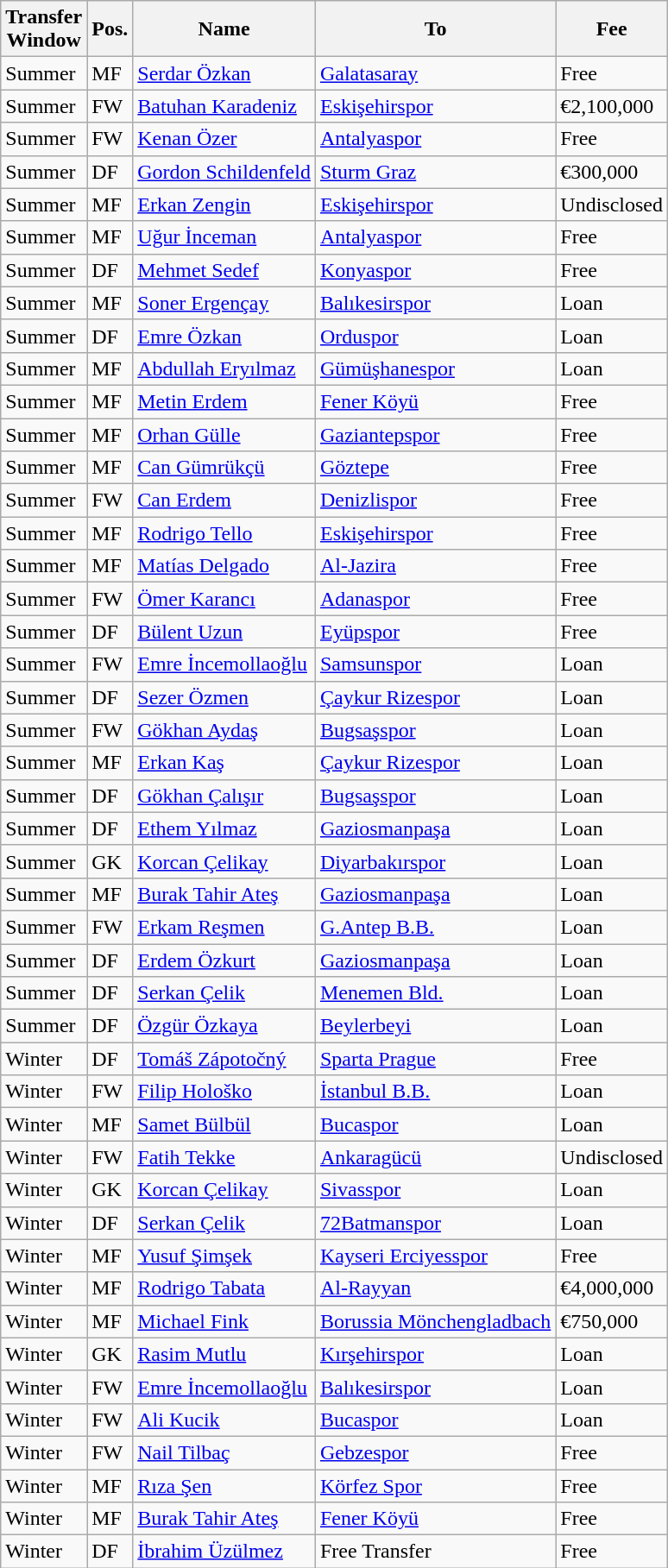<table class="wikitable">
<tr>
<th>Transfer<br>Window</th>
<th>Pos.</th>
<th>Name</th>
<th>To</th>
<th>Fee</th>
</tr>
<tr>
<td>Summer</td>
<td>MF</td>
<td> <a href='#'>Serdar Özkan</a></td>
<td> <a href='#'>Galatasaray</a></td>
<td>Free</td>
</tr>
<tr>
<td>Summer</td>
<td>FW</td>
<td> <a href='#'>Batuhan Karadeniz</a></td>
<td> <a href='#'>Eskişehirspor</a></td>
<td>€2,100,000</td>
</tr>
<tr>
<td>Summer</td>
<td>FW</td>
<td> <a href='#'>Kenan Özer</a></td>
<td> <a href='#'>Antalyaspor</a></td>
<td>Free</td>
</tr>
<tr>
<td>Summer</td>
<td>DF</td>
<td> <a href='#'>Gordon Schildenfeld</a></td>
<td> <a href='#'>Sturm Graz</a></td>
<td>€300,000</td>
</tr>
<tr>
<td>Summer</td>
<td>MF</td>
<td> <a href='#'>Erkan Zengin</a></td>
<td> <a href='#'>Eskişehirspor</a></td>
<td>Undisclosed</td>
</tr>
<tr>
<td>Summer</td>
<td>MF</td>
<td> <a href='#'>Uğur İnceman</a></td>
<td> <a href='#'>Antalyaspor</a></td>
<td>Free</td>
</tr>
<tr>
<td>Summer</td>
<td>DF</td>
<td> <a href='#'>Mehmet Sedef</a></td>
<td> <a href='#'>Konyaspor</a></td>
<td>Free</td>
</tr>
<tr>
<td>Summer</td>
<td>MF</td>
<td> <a href='#'>Soner Ergençay</a></td>
<td> <a href='#'>Balıkesirspor</a></td>
<td>Loan</td>
</tr>
<tr>
<td>Summer</td>
<td>DF</td>
<td> <a href='#'>Emre Özkan</a></td>
<td> <a href='#'>Orduspor</a></td>
<td>Loan</td>
</tr>
<tr>
<td>Summer</td>
<td>MF</td>
<td> <a href='#'>Abdullah Eryılmaz</a></td>
<td> <a href='#'>Gümüşhanespor</a></td>
<td>Loan</td>
</tr>
<tr>
<td>Summer</td>
<td>MF</td>
<td> <a href='#'>Metin Erdem</a></td>
<td> <a href='#'>Fener Köyü</a></td>
<td>Free</td>
</tr>
<tr>
<td>Summer</td>
<td>MF</td>
<td> <a href='#'>Orhan Gülle</a></td>
<td> <a href='#'>Gaziantepspor</a></td>
<td>Free</td>
</tr>
<tr>
<td>Summer</td>
<td>MF</td>
<td> <a href='#'>Can Gümrükçü</a></td>
<td> <a href='#'>Göztepe</a></td>
<td>Free</td>
</tr>
<tr>
<td>Summer</td>
<td>FW</td>
<td> <a href='#'>Can Erdem</a></td>
<td> <a href='#'>Denizlispor</a></td>
<td>Free</td>
</tr>
<tr>
<td>Summer</td>
<td>MF</td>
<td> <a href='#'>Rodrigo Tello</a></td>
<td> <a href='#'>Eskişehirspor</a></td>
<td>Free</td>
</tr>
<tr>
<td>Summer</td>
<td>MF</td>
<td> <a href='#'>Matías Delgado</a></td>
<td> <a href='#'>Al-Jazira</a></td>
<td>Free</td>
</tr>
<tr>
<td>Summer</td>
<td>FW</td>
<td> <a href='#'>Ömer Karancı</a></td>
<td> <a href='#'>Adanaspor</a></td>
<td>Free</td>
</tr>
<tr>
<td>Summer</td>
<td>DF</td>
<td> <a href='#'>Bülent Uzun</a></td>
<td> <a href='#'>Eyüpspor</a></td>
<td>Free</td>
</tr>
<tr>
<td>Summer</td>
<td>FW</td>
<td> <a href='#'>Emre İncemollaoğlu</a></td>
<td> <a href='#'>Samsunspor</a></td>
<td>Loan</td>
</tr>
<tr>
<td>Summer</td>
<td>DF</td>
<td> <a href='#'>Sezer Özmen</a></td>
<td> <a href='#'>Çaykur Rizespor</a></td>
<td>Loan</td>
</tr>
<tr>
<td>Summer</td>
<td>FW</td>
<td> <a href='#'>Gökhan Aydaş</a></td>
<td> <a href='#'>Bugsaşspor</a></td>
<td>Loan</td>
</tr>
<tr>
<td>Summer</td>
<td>MF</td>
<td> <a href='#'>Erkan Kaş</a></td>
<td> <a href='#'>Çaykur Rizespor</a></td>
<td>Loan</td>
</tr>
<tr>
<td>Summer</td>
<td>DF</td>
<td> <a href='#'>Gökhan Çalışır</a></td>
<td> <a href='#'>Bugsaşspor</a></td>
<td>Loan</td>
</tr>
<tr>
<td>Summer</td>
<td>DF</td>
<td> <a href='#'>Ethem Yılmaz</a></td>
<td> <a href='#'>Gaziosmanpaşa</a></td>
<td>Loan</td>
</tr>
<tr>
<td>Summer</td>
<td>GK</td>
<td> <a href='#'>Korcan Çelikay</a></td>
<td> <a href='#'>Diyarbakırspor</a></td>
<td>Loan</td>
</tr>
<tr>
<td>Summer</td>
<td>MF</td>
<td> <a href='#'>Burak Tahir Ateş</a></td>
<td> <a href='#'>Gaziosmanpaşa</a></td>
<td>Loan</td>
</tr>
<tr>
<td>Summer</td>
<td>FW</td>
<td> <a href='#'>Erkam Reşmen</a></td>
<td> <a href='#'>G.Antep B.B.</a></td>
<td>Loan</td>
</tr>
<tr>
<td>Summer</td>
<td>DF</td>
<td> <a href='#'>Erdem Özkurt</a></td>
<td> <a href='#'>Gaziosmanpaşa</a></td>
<td>Loan</td>
</tr>
<tr>
<td>Summer</td>
<td>DF</td>
<td> <a href='#'>Serkan Çelik</a></td>
<td> <a href='#'>Menemen Bld.</a></td>
<td>Loan</td>
</tr>
<tr>
<td>Summer</td>
<td>DF</td>
<td> <a href='#'>Özgür Özkaya</a></td>
<td> <a href='#'>Beylerbeyi</a></td>
<td>Loan</td>
</tr>
<tr>
<td>Winter</td>
<td>DF</td>
<td> <a href='#'>Tomáš Zápotočný</a></td>
<td> <a href='#'>Sparta Prague</a></td>
<td>Free</td>
</tr>
<tr>
<td>Winter</td>
<td>FW</td>
<td> <a href='#'>Filip Hološko</a></td>
<td> <a href='#'>İstanbul B.B.</a></td>
<td>Loan</td>
</tr>
<tr>
<td>Winter</td>
<td>MF</td>
<td> <a href='#'>Samet Bülbül</a></td>
<td> <a href='#'>Bucaspor</a></td>
<td>Loan</td>
</tr>
<tr>
<td>Winter</td>
<td>FW</td>
<td> <a href='#'>Fatih Tekke</a></td>
<td> <a href='#'>Ankaragücü</a></td>
<td>Undisclosed</td>
</tr>
<tr>
<td>Winter</td>
<td>GK</td>
<td> <a href='#'>Korcan Çelikay</a></td>
<td> <a href='#'>Sivasspor</a></td>
<td>Loan</td>
</tr>
<tr>
<td>Winter</td>
<td>DF</td>
<td> <a href='#'>Serkan Çelik</a></td>
<td> <a href='#'>72Batmanspor</a></td>
<td>Loan</td>
</tr>
<tr>
<td>Winter</td>
<td>MF</td>
<td> <a href='#'>Yusuf Şimşek</a></td>
<td> <a href='#'>Kayseri Erciyesspor</a></td>
<td>Free</td>
</tr>
<tr>
<td>Winter</td>
<td>MF</td>
<td> <a href='#'>Rodrigo Tabata</a></td>
<td> <a href='#'>Al-Rayyan</a></td>
<td>€4,000,000</td>
</tr>
<tr>
<td>Winter</td>
<td>MF</td>
<td> <a href='#'>Michael Fink</a></td>
<td> <a href='#'>Borussia Mönchengladbach</a></td>
<td>€750,000</td>
</tr>
<tr>
<td>Winter</td>
<td>GK</td>
<td> <a href='#'>Rasim Mutlu</a></td>
<td> <a href='#'>Kırşehirspor</a></td>
<td>Loan</td>
</tr>
<tr>
<td>Winter</td>
<td>FW</td>
<td> <a href='#'>Emre İncemollaoğlu</a></td>
<td> <a href='#'>Balıkesirspor</a></td>
<td>Loan</td>
</tr>
<tr>
<td>Winter</td>
<td>FW</td>
<td> <a href='#'>Ali Kucik</a></td>
<td> <a href='#'>Bucaspor</a></td>
<td>Loan</td>
</tr>
<tr>
<td>Winter</td>
<td>FW</td>
<td> <a href='#'>Nail Tilbaç</a></td>
<td> <a href='#'>Gebzespor</a></td>
<td>Free</td>
</tr>
<tr>
<td>Winter</td>
<td>MF</td>
<td> <a href='#'>Rıza Şen</a></td>
<td> <a href='#'>Körfez Spor</a></td>
<td>Free</td>
</tr>
<tr>
<td>Winter</td>
<td>MF</td>
<td> <a href='#'>Burak Tahir Ateş</a></td>
<td> <a href='#'>Fener Köyü</a></td>
<td>Free</td>
</tr>
<tr>
<td>Winter</td>
<td>DF</td>
<td> <a href='#'>İbrahim Üzülmez</a></td>
<td>Free Transfer</td>
<td>Free</td>
</tr>
</table>
